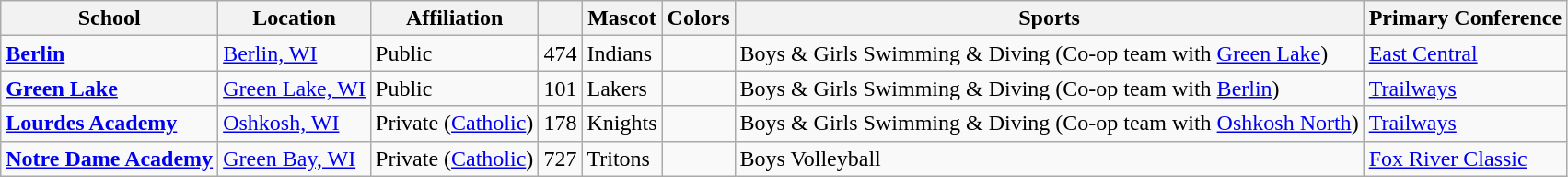<table class="wikitable">
<tr>
<th>School</th>
<th>Location</th>
<th>Affiliation</th>
<th></th>
<th>Mascot</th>
<th>Colors</th>
<th>Sports</th>
<th>Primary Conference</th>
</tr>
<tr>
<td><a href='#'><strong>Berlin</strong></a></td>
<td><a href='#'>Berlin, WI</a></td>
<td>Public</td>
<td>474</td>
<td>Indians</td>
<td> </td>
<td>Boys & Girls Swimming & Diving (Co-op team with <a href='#'>Green Lake</a>)</td>
<td><a href='#'>East Central</a></td>
</tr>
<tr>
<td><a href='#'><strong>Green Lake</strong></a></td>
<td><a href='#'>Green Lake, WI</a></td>
<td>Public</td>
<td>101</td>
<td>Lakers</td>
<td> </td>
<td>Boys & Girls Swimming & Diving (Co-op team with <a href='#'>Berlin</a>)</td>
<td><a href='#'>Trailways</a></td>
</tr>
<tr>
<td><a href='#'><strong>Lourdes Academy</strong></a></td>
<td><a href='#'>Oshkosh, WI</a></td>
<td>Private (<a href='#'>Catholic</a>)</td>
<td>178</td>
<td>Knights</td>
<td> </td>
<td>Boys & Girls Swimming & Diving (Co-op team with <a href='#'>Oshkosh North</a>)</td>
<td><a href='#'>Trailways</a></td>
</tr>
<tr>
<td><a href='#'><strong>Notre Dame Academy</strong></a></td>
<td><a href='#'>Green Bay, WI</a></td>
<td>Private (<a href='#'>Catholic</a>)</td>
<td>727</td>
<td>Tritons</td>
<td> </td>
<td>Boys Volleyball</td>
<td><a href='#'>Fox River Classic</a></td>
</tr>
</table>
